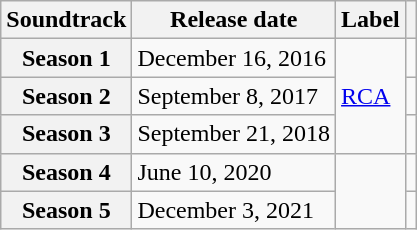<table class="wikitable plainrowheaders">
<tr>
<th>Soundtrack</th>
<th>Release date</th>
<th>Label</th>
<th></th>
</tr>
<tr>
<th scope="row">Season 1</th>
<td>December 16, 2016</td>
<td rowspan="3"><a href='#'>RCA</a></td>
<td align="center"></td>
</tr>
<tr>
<th scope="row">Season 2</th>
<td>September 8, 2017</td>
<td align="center"></td>
</tr>
<tr>
<th scope="row">Season 3</th>
<td>September 21, 2018</td>
<td align="center"></td>
</tr>
<tr>
<th scope="row">Season 4</th>
<td>June 10, 2020</td>
<td rowspan="2"></td>
<td align="center"></td>
</tr>
<tr>
<th scope="row">Season 5</th>
<td>December 3, 2021</td>
<td align="center"></td>
</tr>
</table>
